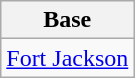<table class="wikitable">
<tr>
<th>Base</th>
</tr>
<tr>
<td><a href='#'>Fort Jackson</a></td>
</tr>
</table>
